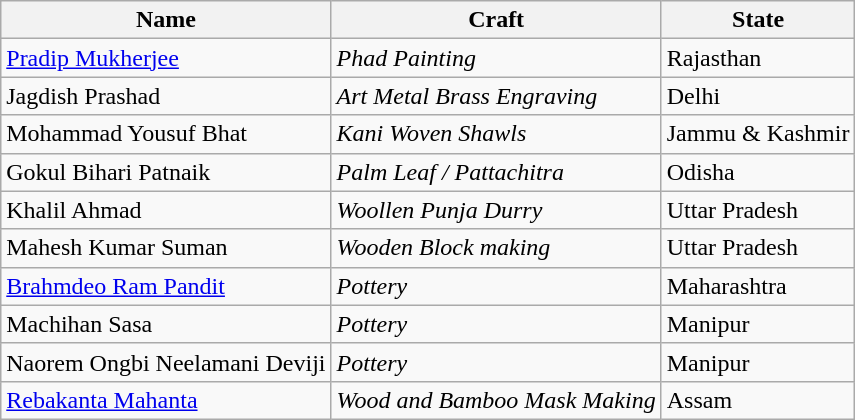<table class="wikitable sortable">
<tr>
<th>Name</th>
<th class="unsortable">Craft</th>
<th>State</th>
</tr>
<tr>
<td><a href='#'>Pradip Mukherjee</a></td>
<td><em>Phad Painting</em></td>
<td>Rajasthan</td>
</tr>
<tr>
<td>Jagdish Prashad</td>
<td><em>Art Metal Brass Engraving</em></td>
<td>Delhi</td>
</tr>
<tr>
<td>Mohammad Yousuf Bhat</td>
<td><em>Kani Woven Shawls</em></td>
<td>Jammu & Kashmir</td>
</tr>
<tr>
<td>Gokul Bihari Patnaik</td>
<td><em>Palm Leaf / Pattachitra</em></td>
<td>Odisha</td>
</tr>
<tr>
<td>Khalil Ahmad</td>
<td><em>Woollen Punja Durry</em></td>
<td>Uttar Pradesh</td>
</tr>
<tr>
<td>Mahesh Kumar Suman</td>
<td><em>Wooden Block making</em></td>
<td>Uttar Pradesh</td>
</tr>
<tr>
<td><a href='#'>Brahmdeo Ram Pandit</a></td>
<td><em>Pottery</em></td>
<td>Maharashtra</td>
</tr>
<tr>
<td>Machihan Sasa</td>
<td><em>Pottery</em></td>
<td>Manipur</td>
</tr>
<tr>
<td>Naorem Ongbi Neelamani Deviji</td>
<td><em>Pottery</em></td>
<td>Manipur</td>
</tr>
<tr>
<td><a href='#'>Rebakanta Mahanta</a></td>
<td><em>Wood and Bamboo Mask Making</em></td>
<td>Assam</td>
</tr>
</table>
